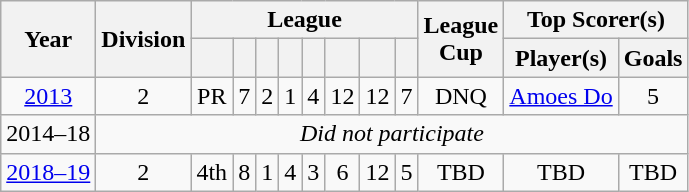<table class="wikitable sortable" style="text-align: center">
<tr>
<th scope="col" rowspan="2">Year</th>
<th scope="col" rowspan="2">Division</th>
<th colspan=8 class="unsortable">League</th>
<th scope="col" rowspan=2 class="unsortable">League<br>Cup</th>
<th scope="col" colspan=3 class="unsortable">Top Scorer(s)</th>
</tr>
<tr>
<th></th>
<th></th>
<th></th>
<th></th>
<th></th>
<th></th>
<th></th>
<th></th>
<th class="unsortable">Player(s)</th>
<th class="unsortable">Goals</th>
</tr>
<tr>
<td><a href='#'>2013</a></td>
<td>2</td>
<td>PR</td>
<td>7</td>
<td>2</td>
<td>1</td>
<td>4</td>
<td>12</td>
<td>12</td>
<td>7</td>
<td>DNQ</td>
<td> <a href='#'>Amoes Do</a></td>
<td>5</td>
</tr>
<tr>
<td>2014–18</td>
<td colspan = 12><em>Did not participate</em></td>
</tr>
<tr>
<td><a href='#'>2018–19</a></td>
<td>2</td>
<td>4th</td>
<td>8</td>
<td>1</td>
<td>4</td>
<td>3</td>
<td>6</td>
<td>12</td>
<td>5</td>
<td>TBD</td>
<td>TBD</td>
<td>TBD</td>
</tr>
</table>
